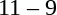<table style="text-align:center">
<tr>
<th width=200></th>
<th width=100></th>
<th width=200></th>
</tr>
<tr>
<td align=right><strong></strong></td>
<td>11 – 9</td>
<td align=left></td>
</tr>
</table>
